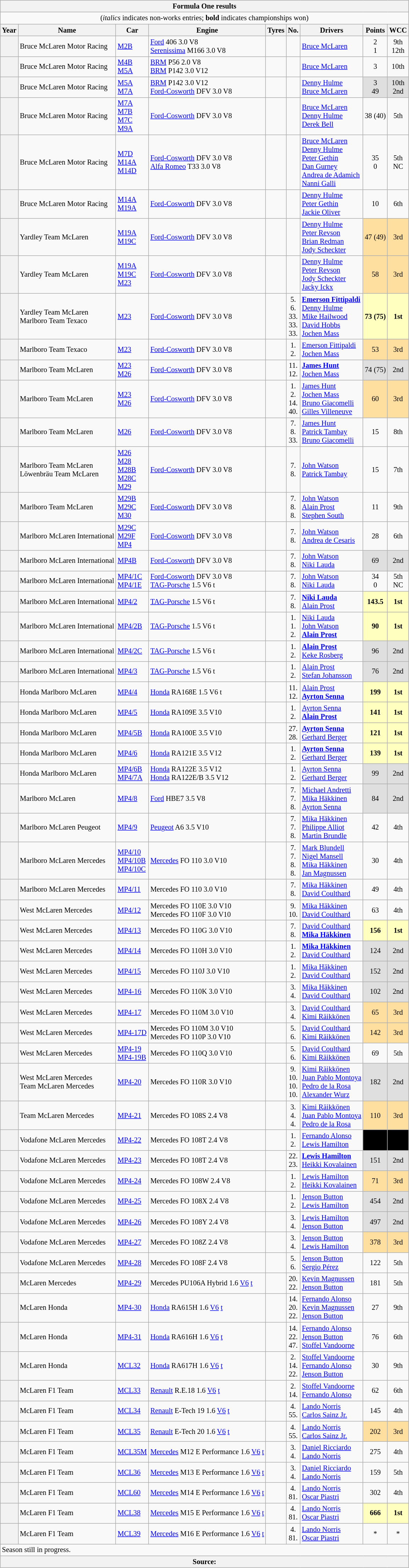<table class="wikitable collapsible collapsed" style="text-align:center; font-size:85%">
<tr>
<th colspan="9">Formula One results</th>
</tr>
<tr>
<td colspan="9">(<em>italics</em> indicates non-works entries; <strong>bold</strong> indicates championships won)</td>
</tr>
<tr>
<th>Year</th>
<th>Name</th>
<th>Car</th>
<th>Engine</th>
<th>Tyres</th>
<th>No.</th>
<th>Drivers</th>
<th>Points</th>
<th>WCC</th>
</tr>
<tr>
<th></th>
<td align="left"> Bruce McLaren Motor Racing</td>
<td align="left"><a href='#'>M2B</a></td>
<td align="left"><a href='#'>Ford</a> 406 3.0 V8<br><a href='#'>Serenissima</a> M166 3.0 V8</td>
<td></td>
<td></td>
<td align="left"> <a href='#'>Bruce McLaren</a></td>
<td>2<br>1</td>
<td>9th<br>12th</td>
</tr>
<tr>
<th></th>
<td align="left"> Bruce McLaren Motor Racing</td>
<td align="left"><a href='#'>M4B</a><br><a href='#'>M5A</a></td>
<td align="left"><a href='#'>BRM</a> P56 2.0 V8<br><a href='#'>BRM</a> P142 3.0 V12</td>
<td></td>
<td></td>
<td align="left"> <a href='#'>Bruce McLaren</a></td>
<td>3</td>
<td>10th</td>
</tr>
<tr>
<th></th>
<td align="left"> Bruce McLaren Motor Racing</td>
<td align="left"><a href='#'>M5A</a><br><a href='#'>M7A</a></td>
<td align="left"><a href='#'>BRM</a> P142 3.0 V12<br><a href='#'>Ford-Cosworth</a> DFV 3.0 V8</td>
<td></td>
<td></td>
<td align="left"> <a href='#'>Denny Hulme</a><br> <a href='#'>Bruce McLaren</a></td>
<td style="background:#dfdfdf;">3<br>49</td>
<td style="background:#dfdfdf;">10th<br>2nd</td>
</tr>
<tr>
<th></th>
<td align="left"> Bruce McLaren Motor Racing</td>
<td align="left"><a href='#'>M7A</a><br><a href='#'>M7B</a><br><a href='#'>M7C</a><br><a href='#'>M9A</a></td>
<td align="left"><a href='#'>Ford-Cosworth</a> DFV 3.0 V8</td>
<td></td>
<td></td>
<td align="left"> <a href='#'>Bruce McLaren</a><br> <a href='#'>Denny Hulme</a><br> <a href='#'>Derek Bell</a></td>
<td>38 (40)</td>
<td>5th</td>
</tr>
<tr>
<th></th>
<td align="left"> Bruce McLaren Motor Racing</td>
<td align="left"><a href='#'>M7D</a><br><a href='#'>M14A</a><br><a href='#'>M14D</a></td>
<td align="left"><a href='#'>Ford-Cosworth</a> DFV 3.0 V8<br><a href='#'>Alfa Romeo</a> T33 3.0 V8</td>
<td></td>
<td></td>
<td align="left"> <a href='#'>Bruce McLaren</a><br> <a href='#'>Denny Hulme</a><br> <a href='#'>Peter Gethin</a><br> <a href='#'>Dan Gurney</a><br> <a href='#'>Andrea de Adamich</a><br> <a href='#'>Nanni Galli</a></td>
<td>35<br>0</td>
<td>5th<br>NC</td>
</tr>
<tr>
<th></th>
<td align="left"> Bruce McLaren Motor Racing</td>
<td align="left"><a href='#'>M14A</a><br><a href='#'>M19A</a></td>
<td align="left"><a href='#'>Ford-Cosworth</a> DFV 3.0 V8</td>
<td></td>
<td></td>
<td align="left"> <a href='#'>Denny Hulme</a><br> <a href='#'>Peter Gethin</a><br> <a href='#'>Jackie Oliver</a></td>
<td>10</td>
<td>6th</td>
</tr>
<tr>
<th></th>
<td align="left"> Yardley Team McLaren</td>
<td align="left"><a href='#'>M19A</a><br><a href='#'>M19C</a></td>
<td align="left"><a href='#'>Ford-Cosworth</a> DFV 3.0 V8</td>
<td></td>
<td></td>
<td align="left"> <a href='#'>Denny Hulme</a><br> <a href='#'>Peter Revson</a><br> <a href='#'>Brian Redman</a><br> <a href='#'>Jody Scheckter</a></td>
<td style="background:#ffdf9f;">47 (49)</td>
<td style="background:#ffdf9f;">3rd</td>
</tr>
<tr>
<th></th>
<td align="left"> Yardley Team McLaren</td>
<td align="left"><a href='#'>M19A</a><br><a href='#'>M19C</a><br><a href='#'>M23</a></td>
<td align="left"><a href='#'>Ford-Cosworth</a> DFV 3.0 V8</td>
<td></td>
<td></td>
<td align="left"> <a href='#'>Denny Hulme</a><br> <a href='#'>Peter Revson</a><br> <a href='#'>Jody Scheckter</a><br> <a href='#'>Jacky Ickx</a></td>
<td style="background:#ffdf9f;">58</td>
<td style="background:#ffdf9f;">3rd</td>
</tr>
<tr>
<th></th>
<td align="left"> Yardley Team McLaren<br> Marlboro Team Texaco</td>
<td align="left"><a href='#'>M23</a></td>
<td align="left"><a href='#'>Ford-Cosworth</a> DFV 3.0 V8</td>
<td></td>
<td>5.<br>6.<br>33.<br>33.<br>33.</td>
<td align="left"> <strong><a href='#'>Emerson Fittipaldi</a></strong><br> <a href='#'>Denny Hulme</a><br> <a href='#'>Mike Hailwood</a><br> <a href='#'>David Hobbs</a><br> <a href='#'>Jochen Mass</a></td>
<td style="background:#ffffbf;"><strong>73 (75)</strong></td>
<td style="background:#ffffbf;"><strong>1st</strong></td>
</tr>
<tr>
<th></th>
<td align="left"> Marlboro Team Texaco</td>
<td align="left"><a href='#'>M23</a></td>
<td align="left"><a href='#'>Ford-Cosworth</a> DFV 3.0 V8</td>
<td></td>
<td>1.<br>2.</td>
<td align="left"> <a href='#'>Emerson Fittipaldi</a><br> <a href='#'>Jochen Mass</a></td>
<td style="background:#ffdf9f;">53</td>
<td style="background:#ffdf9f;">3rd</td>
</tr>
<tr>
<th></th>
<td align="left"> Marlboro Team McLaren</td>
<td align="left"><a href='#'>M23</a><br><a href='#'>M26</a></td>
<td align="left"><a href='#'>Ford-Cosworth</a> DFV 3.0 V8</td>
<td></td>
<td>11.<br>12.</td>
<td align="left"> <strong><a href='#'>James Hunt</a></strong><br> <a href='#'>Jochen Mass</a></td>
<td style="background:#dfdfdf;">74 (75)</td>
<td style="background:#dfdfdf;">2nd</td>
</tr>
<tr>
<th></th>
<td align="left"> Marlboro Team McLaren</td>
<td align="left"><a href='#'>M23</a><br><a href='#'>M26</a></td>
<td align="left"><a href='#'>Ford-Cosworth</a> DFV 3.0 V8</td>
<td></td>
<td>1.<br>2.<br>14.<br>40.</td>
<td align="left"> <a href='#'>James Hunt</a><br> <a href='#'>Jochen Mass</a><br> <a href='#'>Bruno Giacomelli</a><br> <a href='#'>Gilles Villeneuve</a></td>
<td style="background:#ffdf9f;">60</td>
<td style="background:#ffdf9f;">3rd</td>
</tr>
<tr>
<th></th>
<td align="left"> Marlboro Team McLaren</td>
<td align="left"><a href='#'>M26</a></td>
<td align="left"><a href='#'>Ford-Cosworth</a> DFV 3.0 V8</td>
<td></td>
<td>7.<br>8.<br>33.</td>
<td align="left"> <a href='#'>James Hunt</a><br> <a href='#'>Patrick Tambay</a><br> <a href='#'>Bruno Giacomelli</a></td>
<td>15</td>
<td>8th</td>
</tr>
<tr>
<th></th>
<td align="left"> Marlboro Team McLaren<br> Löwenbräu Team McLaren</td>
<td align="left"><a href='#'>M26</a><br><a href='#'>M28</a><br><a href='#'>M28B</a><br><a href='#'>M28C</a><br><a href='#'>M29</a></td>
<td align="left"><a href='#'>Ford-Cosworth</a> DFV 3.0 V8</td>
<td></td>
<td>7.<br>8.</td>
<td align="left"> <a href='#'>John Watson</a><br> <a href='#'>Patrick Tambay</a></td>
<td>15</td>
<td>7th</td>
</tr>
<tr>
<th></th>
<td align="left"> Marlboro Team McLaren</td>
<td align="left"><a href='#'>M29B</a><br><a href='#'>M29C</a><br><a href='#'>M30</a></td>
<td align="left"><a href='#'>Ford-Cosworth</a> DFV 3.0 V8</td>
<td></td>
<td>7.<br>8.<br>8.</td>
<td align="left"> <a href='#'>John Watson</a><br> <a href='#'>Alain Prost</a><br> <a href='#'>Stephen South</a></td>
<td>11</td>
<td>9th</td>
</tr>
<tr>
<th></th>
<td align="left"> Marlboro McLaren International</td>
<td align="left"><a href='#'>M29C</a><br><a href='#'>M29F</a><br><a href='#'>MP4</a></td>
<td align="left"><a href='#'>Ford-Cosworth</a> DFV 3.0 V8</td>
<td></td>
<td>7.<br>8.</td>
<td align="left"> <a href='#'>John Watson</a><br> <a href='#'>Andrea de Cesaris</a></td>
<td>28</td>
<td>6th</td>
</tr>
<tr>
<th></th>
<td align="left"> Marlboro McLaren International</td>
<td align="left"><a href='#'>MP4B</a></td>
<td align="left"><a href='#'>Ford-Cosworth</a> DFV 3.0 V8</td>
<td></td>
<td>7.<br>8.</td>
<td align="left"> <a href='#'>John Watson</a><br> <a href='#'>Niki Lauda</a></td>
<td style="background:#dfdfdf;">69</td>
<td style="background:#dfdfdf;">2nd</td>
</tr>
<tr>
<th></th>
<td align="left"> Marlboro McLaren International</td>
<td align="left"><a href='#'>MP4/1C</a><br><a href='#'>MP4/1E</a></td>
<td align="left"><a href='#'>Ford-Cosworth</a> DFV 3.0 V8<br><a href='#'>TAG-Porsche</a> 1.5 V6 t</td>
<td></td>
<td>7.<br>8.</td>
<td align="left"> <a href='#'>John Watson</a><br> <a href='#'>Niki Lauda</a></td>
<td>34<br>0</td>
<td>5th<br>NC</td>
</tr>
<tr>
<th></th>
<td align="left"> Marlboro McLaren International</td>
<td align="left"><a href='#'>MP4/2</a></td>
<td align="left"><a href='#'>TAG-Porsche</a> 1.5 V6 t</td>
<td></td>
<td>7.<br>8.</td>
<td align="left"> <strong><a href='#'>Niki Lauda</a></strong><br> <a href='#'>Alain Prost</a></td>
<td style="background:#ffffbf;"><strong>143.5</strong></td>
<td style="background:#ffffbf;"><strong>1st</strong></td>
</tr>
<tr>
<th></th>
<td align="left"> Marlboro McLaren International</td>
<td align="left"><a href='#'>MP4/2B</a></td>
<td align="left"><a href='#'>TAG-Porsche</a> 1.5 V6 t</td>
<td></td>
<td>1.<br>1.<br>2.</td>
<td align="left"> <a href='#'>Niki Lauda</a><br> <a href='#'>John Watson</a><br> <strong><a href='#'>Alain Prost</a></strong></td>
<td style="background:#ffffbf;"><strong>90</strong></td>
<td style="background:#ffffbf;"><strong>1st</strong></td>
</tr>
<tr>
<th></th>
<td align="left"> Marlboro McLaren International</td>
<td align="left"><a href='#'>MP4/2C</a></td>
<td align="left"><a href='#'>TAG-Porsche</a> 1.5 V6 t</td>
<td></td>
<td>1.<br>2.</td>
<td align="left"> <strong><a href='#'>Alain Prost</a></strong><br> <a href='#'>Keke Rosberg</a></td>
<td style="background:#dfdfdf;">96</td>
<td style="background:#dfdfdf;">2nd</td>
</tr>
<tr>
<th></th>
<td align="left"> Marlboro McLaren International</td>
<td align="left"><a href='#'>MP4/3</a></td>
<td align="left"><a href='#'>TAG-Porsche</a> 1.5 V6 t</td>
<td></td>
<td>1.<br>2.</td>
<td align="left"> <a href='#'>Alain Prost</a><br> <a href='#'>Stefan Johansson</a></td>
<td style="background:#dfdfdf;">76</td>
<td style="background:#dfdfdf;">2nd</td>
</tr>
<tr>
<th></th>
<td align="left"> Honda Marlboro McLaren</td>
<td align="left"><a href='#'>MP4/4</a></td>
<td align="left"><a href='#'>Honda</a> RA168E 1.5 V6 t</td>
<td></td>
<td>11.<br>12.</td>
<td align="left"> <a href='#'>Alain Prost</a><br> <strong><a href='#'>Ayrton Senna</a></strong></td>
<td style="background:#ffffbf;"><strong>199</strong></td>
<td style="background:#ffffbf;"><strong>1st</strong></td>
</tr>
<tr>
<th></th>
<td align="left"> Honda Marlboro McLaren</td>
<td align="left"><a href='#'>MP4/5</a></td>
<td align="left"><a href='#'>Honda</a> RA109E 3.5 V10</td>
<td></td>
<td>1.<br>2.</td>
<td align="left"> <a href='#'>Ayrton Senna</a><br> <strong><a href='#'>Alain Prost</a></strong></td>
<td style="background:#ffffbf;"><strong>141</strong></td>
<td style="background:#ffffbf;"><strong>1st</strong></td>
</tr>
<tr>
<th></th>
<td align="left"> Honda Marlboro McLaren</td>
<td align="left"><a href='#'>MP4/5B</a></td>
<td align="left"><a href='#'>Honda</a> RA100E 3.5 V10</td>
<td></td>
<td>27.<br>28.</td>
<td align="left"> <strong><a href='#'>Ayrton Senna</a></strong><br> <a href='#'>Gerhard Berger</a></td>
<td style="background:#ffffbf;"><strong>121</strong></td>
<td style="background:#ffffbf;"><strong>1st</strong></td>
</tr>
<tr>
<th></th>
<td align="left"> Honda Marlboro McLaren</td>
<td align="left"><a href='#'>MP4/6</a></td>
<td align="left"><a href='#'>Honda</a> RA121E 3.5 V12</td>
<td></td>
<td>1.<br>2.</td>
<td align="left"> <strong><a href='#'>Ayrton Senna</a></strong><br> <a href='#'>Gerhard Berger</a></td>
<td style="background:#ffffbf;"><strong>139</strong></td>
<td style="background:#ffffbf;"><strong>1st</strong></td>
</tr>
<tr>
<th></th>
<td align="left"> Honda Marlboro McLaren</td>
<td align="left"><a href='#'>MP4/6B</a><br><a href='#'>MP4/7A</a></td>
<td align="left"><a href='#'>Honda</a> RA122E 3.5 V12<br><a href='#'>Honda</a> RA122E/B 3.5 V12</td>
<td></td>
<td>1.<br>2.</td>
<td align="left"> <a href='#'>Ayrton Senna</a><br> <a href='#'>Gerhard Berger</a></td>
<td style="background:#dfdfdf;">99</td>
<td style="background:#dfdfdf;">2nd</td>
</tr>
<tr>
<th></th>
<td align="left"> Marlboro McLaren</td>
<td align="left"><a href='#'>MP4/8</a></td>
<td align="left"><a href='#'>Ford</a> HBE7 3.5 V8</td>
<td></td>
<td>7.<br>7.<br>8.</td>
<td align="left"> <a href='#'>Michael Andretti</a><br> <a href='#'>Mika Häkkinen</a><br> <a href='#'>Ayrton Senna</a></td>
<td style="background:#dfdfdf;">84</td>
<td style="background:#dfdfdf;">2nd</td>
</tr>
<tr>
<th></th>
<td align="left"> Marlboro McLaren Peugeot</td>
<td align="left"><a href='#'>MP4/9</a></td>
<td align="left"><a href='#'>Peugeot</a> A6 3.5 V10</td>
<td></td>
<td>7.<br>7.<br>8.</td>
<td align="left"> <a href='#'>Mika Häkkinen</a><br> <a href='#'>Philippe Alliot</a><br> <a href='#'>Martin Brundle</a></td>
<td>42</td>
<td>4th</td>
</tr>
<tr>
<th></th>
<td align="left"> Marlboro McLaren Mercedes</td>
<td align="left"><a href='#'>MP4/10</a><br><a href='#'>MP4/10B</a><br><a href='#'>MP4/10C</a></td>
<td align="left"><a href='#'>Mercedes</a> FO 110 3.0 V10</td>
<td></td>
<td>7.<br>7.<br>8.<br>8.</td>
<td align="left"> <a href='#'>Mark Blundell</a><br> <a href='#'>Nigel Mansell</a><br> <a href='#'>Mika Häkkinen</a><br> <a href='#'>Jan Magnussen</a></td>
<td>30</td>
<td>4th</td>
</tr>
<tr>
<th></th>
<td align="left"> Marlboro McLaren Mercedes</td>
<td align="left"><a href='#'>MP4/11</a></td>
<td align="left">Mercedes FO 110 3.0 V10</td>
<td></td>
<td>7.<br>8.</td>
<td align="left"> <a href='#'>Mika Häkkinen</a><br> <a href='#'>David Coulthard</a></td>
<td>49</td>
<td>4th</td>
</tr>
<tr>
<th></th>
<td align="left"> West McLaren Mercedes</td>
<td align="left"><a href='#'>MP4/12</a></td>
<td align="left">Mercedes FO 110E 3.0 V10<br>Mercedes FO 110F 3.0 V10</td>
<td></td>
<td>9.<br>10.</td>
<td align="left"> <a href='#'>Mika Häkkinen</a><br> <a href='#'>David Coulthard</a></td>
<td>63</td>
<td>4th</td>
</tr>
<tr>
<th></th>
<td align="left"> West McLaren Mercedes</td>
<td align="left"><a href='#'>MP4/13</a></td>
<td align="left">Mercedes FO 110G 3.0 V10</td>
<td></td>
<td>7.<br>8.</td>
<td align="left"> <a href='#'>David Coulthard</a><br> <strong><a href='#'>Mika Häkkinen</a></strong></td>
<td style="background:#ffffbf;"><strong>156</strong></td>
<td style="background:#ffffbf;"><strong>1st</strong></td>
</tr>
<tr>
<th></th>
<td align="left"> West McLaren Mercedes</td>
<td align="left"><a href='#'>MP4/14</a></td>
<td align="left">Mercedes FO 110H 3.0 V10</td>
<td></td>
<td>1.<br>2.</td>
<td align="left"> <strong><a href='#'>Mika Häkkinen</a></strong><br> <a href='#'>David Coulthard</a></td>
<td style="background:#dfdfdf;">124</td>
<td style="background:#dfdfdf;">2nd</td>
</tr>
<tr>
<th></th>
<td align="left"> West McLaren Mercedes</td>
<td align="left"><a href='#'>MP4/15</a></td>
<td align="left">Mercedes FO 110J 3.0 V10</td>
<td></td>
<td>1.<br>2.</td>
<td align="left"> <a href='#'>Mika Häkkinen</a><br> <a href='#'>David Coulthard</a></td>
<td style="background:#dfdfdf;">152</td>
<td style="background:#dfdfdf;">2nd</td>
</tr>
<tr>
<th></th>
<td align="left"> West McLaren Mercedes</td>
<td align="left"><a href='#'>MP4-16</a></td>
<td align="left">Mercedes FO 110K 3.0 V10</td>
<td></td>
<td>3.<br>4.</td>
<td align="left"> <a href='#'>Mika Häkkinen</a><br> <a href='#'>David Coulthard</a></td>
<td style="background:#dfdfdf;">102</td>
<td style="background:#dfdfdf;">2nd</td>
</tr>
<tr>
<th></th>
<td align="left"> West McLaren Mercedes</td>
<td align="left"><a href='#'>MP4-17</a></td>
<td align="left">Mercedes FO 110M 3.0 V10</td>
<td></td>
<td>3.<br>4.</td>
<td align="left"> <a href='#'>David Coulthard</a><br> <a href='#'>Kimi Räikkönen</a></td>
<td style="background:#ffdf9f;">65</td>
<td style="background:#ffdf9f;">3rd</td>
</tr>
<tr>
<th></th>
<td align="left"> West McLaren Mercedes</td>
<td align="left"><a href='#'>MP4-17D</a></td>
<td align="left">Mercedes FO 110M 3.0 V10<br>Mercedes FO 110P 3.0 V10</td>
<td></td>
<td>5.<br>6.</td>
<td align="left"> <a href='#'>David Coulthard</a><br> <a href='#'>Kimi Räikkönen</a></td>
<td style="background:#ffdf9f;">142</td>
<td style="background:#ffdf9f;">3rd</td>
</tr>
<tr>
<th></th>
<td align="left"> West McLaren Mercedes</td>
<td align="left"><a href='#'>MP4-19</a><br><a href='#'>MP4-19B</a></td>
<td align="left">Mercedes FO 110Q 3.0 V10</td>
<td></td>
<td>5.<br>6.</td>
<td align="left"> <a href='#'>David Coulthard</a><br> <a href='#'>Kimi Räikkönen</a></td>
<td>69</td>
<td>5th</td>
</tr>
<tr>
<th></th>
<td align="left"> West McLaren Mercedes<br> Team McLaren Mercedes</td>
<td align="left"><a href='#'>MP4-20</a></td>
<td align="left">Mercedes FO 110R 3.0 V10</td>
<td></td>
<td>9.<br>10.<br>10.<br>10.</td>
<td align="left"> <a href='#'>Kimi Räikkönen</a><br> <a href='#'>Juan Pablo Montoya</a><br> <a href='#'>Pedro de la Rosa</a><br> <a href='#'>Alexander Wurz</a></td>
<td style="background:#dfdfdf;">182</td>
<td style="background:#dfdfdf;">2nd</td>
</tr>
<tr>
<th></th>
<td align="left"> Team McLaren Mercedes</td>
<td align="left"><a href='#'>MP4-21</a></td>
<td align="left">Mercedes FO 108S 2.4 V8</td>
<td></td>
<td>3.<br>4.<br>4.</td>
<td align="left"> <a href='#'>Kimi Räikkönen</a><br> <a href='#'>Juan Pablo Montoya</a><br> <a href='#'>Pedro de la Rosa</a></td>
<td style="background:#ffdf9f;">110</td>
<td style="background:#ffdf9f;">3rd</td>
</tr>
<tr>
<th></th>
<td align="left"> Vodafone McLaren Mercedes</td>
<td align="left"><a href='#'>MP4-22</a></td>
<td align="left">Mercedes FO 108T 2.4 V8</td>
<td></td>
<td>1.<br>2.</td>
<td align="left"> <a href='#'>Fernando Alonso</a><br> <a href='#'>Lewis Hamilton</a></td>
<td style="background:#000;"><span>0 (203)</span></td>
<td style="background:#000;"><span>EX</span></td>
</tr>
<tr>
<th></th>
<td align="left"> Vodafone McLaren Mercedes</td>
<td align="left"><a href='#'>MP4-23</a></td>
<td align="left">Mercedes FO 108T 2.4 V8</td>
<td></td>
<td>22.<br>23.</td>
<td align="left"> <strong><a href='#'>Lewis Hamilton</a></strong><br> <a href='#'>Heikki Kovalainen</a></td>
<td style="background:#dfdfdf;">151</td>
<td style="background:#dfdfdf;">2nd</td>
</tr>
<tr>
<th></th>
<td align="left"> Vodafone McLaren Mercedes</td>
<td align="left"><a href='#'>MP4-24</a></td>
<td align="left">Mercedes FO 108W 2.4 V8</td>
<td></td>
<td>1.<br>2.</td>
<td align="left"> <a href='#'>Lewis Hamilton</a><br> <a href='#'>Heikki Kovalainen</a></td>
<td style="background:#ffdf9f;">71</td>
<td style="background:#ffdf9f;">3rd</td>
</tr>
<tr>
<th></th>
<td align="left"> Vodafone McLaren Mercedes</td>
<td align="left"><a href='#'>MP4-25</a></td>
<td align="left">Mercedes FO 108X 2.4 V8</td>
<td></td>
<td>1.<br>2.</td>
<td align="left"> <a href='#'>Jenson Button</a><br> <a href='#'>Lewis Hamilton</a></td>
<td style="background:#dfdfdf;">454</td>
<td style="background:#dfdfdf;">2nd</td>
</tr>
<tr>
<th></th>
<td align="left"> Vodafone McLaren Mercedes</td>
<td align="left"><a href='#'>MP4-26</a></td>
<td align="left">Mercedes FO 108Y 2.4 V8</td>
<td></td>
<td>3.<br>4.</td>
<td align="left"> <a href='#'>Lewis Hamilton</a><br> <a href='#'>Jenson Button</a></td>
<td style="background:#dfdfdf;">497</td>
<td style="background:#dfdfdf;">2nd</td>
</tr>
<tr>
<th></th>
<td align="left"> Vodafone McLaren Mercedes</td>
<td align="left"><a href='#'>MP4-27</a></td>
<td align="left">Mercedes FO 108Z 2.4 V8</td>
<td></td>
<td>3.<br>4.</td>
<td align="left"> <a href='#'>Jenson Button</a><br> <a href='#'>Lewis Hamilton</a></td>
<td style="background:#ffdf9f;">378</td>
<td style="background:#ffdf9f;">3rd</td>
</tr>
<tr>
<th></th>
<td align="left"> Vodafone McLaren Mercedes</td>
<td align="left"><a href='#'>MP4-28</a></td>
<td align="left">Mercedes FO 108F 2.4 V8</td>
<td></td>
<td>5.<br>6.</td>
<td align="left"> <a href='#'>Jenson Button</a><br> <a href='#'>Sergio Pérez</a></td>
<td>122</td>
<td>5th</td>
</tr>
<tr>
<th></th>
<td align="left"> McLaren Mercedes</td>
<td align="left"><a href='#'>MP4-29</a></td>
<td align="left">Mercedes PU106A Hybrid 1.6 <a href='#'>V6</a> <a href='#'>t</a></td>
<td></td>
<td>20.<br>22.</td>
<td align="left"> <a href='#'>Kevin Magnussen</a><br> <a href='#'>Jenson Button</a></td>
<td>181</td>
<td>5th</td>
</tr>
<tr>
<th></th>
<td align="left"> McLaren Honda</td>
<td align="left"><a href='#'>MP4-30</a></td>
<td align="left"><a href='#'>Honda</a> RA615H 1.6 <a href='#'>V6</a> <a href='#'>t</a></td>
<td></td>
<td>14.<br>20.<br>22.</td>
<td align="left"> <a href='#'>Fernando Alonso</a><br> <a href='#'>Kevin Magnussen</a><br> <a href='#'>Jenson Button</a></td>
<td>27</td>
<td>9th</td>
</tr>
<tr>
<th></th>
<td align="left"> McLaren Honda</td>
<td align="left"><a href='#'>MP4-31</a></td>
<td align="left"><a href='#'>Honda</a> RA616H 1.6 <a href='#'>V6</a> <a href='#'>t</a></td>
<td></td>
<td>14.<br>22.<br>47.</td>
<td align="left"> <a href='#'>Fernando Alonso</a><br> <a href='#'>Jenson Button</a><br> <a href='#'>Stoffel Vandoorne</a></td>
<td>76</td>
<td>6th</td>
</tr>
<tr>
<th></th>
<td align="left"> McLaren Honda</td>
<td align="left"><a href='#'>MCL32</a></td>
<td align="left"><a href='#'>Honda</a> RA617H 1.6 <a href='#'>V6</a> <a href='#'>t</a></td>
<td></td>
<td>2.<br>14.<br>22.</td>
<td align="left"> <a href='#'>Stoffel Vandoorne</a><br> <a href='#'>Fernando Alonso</a><br> <a href='#'>Jenson Button</a></td>
<td>30</td>
<td>9th</td>
</tr>
<tr>
<th></th>
<td align="left"> McLaren F1 Team</td>
<td align="left"><a href='#'>MCL33</a></td>
<td align="left"><a href='#'>Renault</a> R.E.18 1.6 <a href='#'>V6</a> <a href='#'>t</a></td>
<td></td>
<td>2.<br>14.</td>
<td align="left"> <a href='#'>Stoffel Vandoorne</a><br> <a href='#'>Fernando Alonso</a></td>
<td>62</td>
<td>6th</td>
</tr>
<tr>
<th></th>
<td align="left"> McLaren F1 Team</td>
<td align="left"><a href='#'>MCL34</a></td>
<td align="left"><a href='#'>Renault</a> E-Tech 19 1.6 <a href='#'>V6</a> <a href='#'>t</a></td>
<td></td>
<td>4.<br>55.</td>
<td align="left"> <a href='#'>Lando Norris</a><br> <a href='#'>Carlos Sainz Jr.</a></td>
<td>145</td>
<td>4th</td>
</tr>
<tr>
<th></th>
<td align="left"> McLaren F1 Team</td>
<td align="left"><a href='#'>MCL35</a></td>
<td align="left"><a href='#'>Renault</a> E-Tech 20 1.6 <a href='#'>V6</a> <a href='#'>t</a></td>
<td></td>
<td>4.<br>55.</td>
<td align="left"> <a href='#'>Lando Norris</a><br> <a href='#'>Carlos Sainz Jr.</a></td>
<td style="background:#ffdf9f;">202</td>
<td style="background:#ffdf9f;">3rd</td>
</tr>
<tr>
<th></th>
<td align="left"> McLaren F1 Team</td>
<td align="left"><a href='#'>MCL35M</a></td>
<td align="left"><a href='#'>Mercedes</a> M12 E Performance 1.6 <a href='#'>V6</a> <a href='#'>t</a></td>
<td></td>
<td>3.<br>4.</td>
<td align="left"> <a href='#'>Daniel Ricciardo</a><br> <a href='#'>Lando Norris</a></td>
<td>275</td>
<td>4th</td>
</tr>
<tr>
<th></th>
<td align="left"> McLaren F1 Team</td>
<td align="left"><a href='#'>MCL36</a></td>
<td align="left"><a href='#'>Mercedes</a> M13 E Performance 1.6 <a href='#'>V6</a> <a href='#'>t</a></td>
<td></td>
<td>3.<br>4.</td>
<td align="left"> <a href='#'>Daniel Ricciardo</a><br> <a href='#'>Lando Norris</a></td>
<td>159</td>
<td>5th</td>
</tr>
<tr>
<th></th>
<td align="left"> McLaren F1 Team</td>
<td align="left"><a href='#'>MCL60</a></td>
<td align="left"><a href='#'>Mercedes</a> M14 E Performance 1.6 <a href='#'>V6</a> <a href='#'>t</a></td>
<td></td>
<td>4.<br>81.</td>
<td align="left"> <a href='#'>Lando Norris</a><br> <a href='#'>Oscar Piastri</a></td>
<td>302</td>
<td>4th</td>
</tr>
<tr>
<th></th>
<td align="left"> McLaren F1 Team</td>
<td align="left"><a href='#'>MCL38</a></td>
<td align="left"><a href='#'>Mercedes</a> M15 E Performance 1.6 <a href='#'>V6</a> <a href='#'>t</a></td>
<td></td>
<td>4.<br>81.</td>
<td align="left"> <a href='#'>Lando Norris</a><br> <a href='#'>Oscar Piastri</a></td>
<td style="background:#ffffbf;"><strong>666</strong></td>
<td style="background:#ffffbf;"><strong>1st</strong></td>
</tr>
<tr>
<th></th>
<td align="left"> McLaren F1 Team</td>
<td align="left"><a href='#'>MCL39</a></td>
<td align="left"><a href='#'>Mercedes</a> M16 E Performance 1.6 <a href='#'>V6</a> <a href='#'>t</a></td>
<td></td>
<td>4.<br>81.</td>
<td align="left"> <a href='#'>Lando Norris</a><br> <a href='#'>Oscar Piastri</a></td>
<td>*</td>
<td>*</td>
</tr>
<tr>
<td colspan="9" align=left> Season still in progress.</td>
</tr>
<tr>
<th colspan="9">Source:</th>
</tr>
</table>
